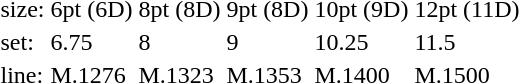<table style="margin-left:40px;">
<tr>
<td>size:</td>
<td>6pt (6D)</td>
<td>8pt (8D)</td>
<td>9pt (8D)</td>
<td>10pt (9D)</td>
<td>12pt (11D)</td>
</tr>
<tr>
<td>set:</td>
<td>6.75</td>
<td>8</td>
<td>9</td>
<td>10.25</td>
<td>11.5</td>
</tr>
<tr>
<td>line:</td>
<td>M.1276</td>
<td>M.1323</td>
<td>M.1353</td>
<td>M.1400</td>
<td>M.1500</td>
</tr>
</table>
